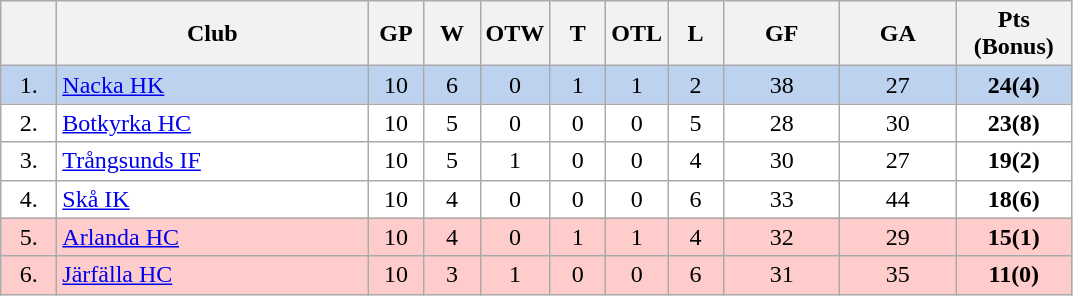<table class="wikitable">
<tr>
<th width="30"></th>
<th width="200">Club</th>
<th width="30">GP</th>
<th width="30">W</th>
<th width="30">OTW</th>
<th width="30">T</th>
<th width="30">OTL</th>
<th width="30">L</th>
<th width="70">GF</th>
<th width="70">GA</th>
<th width="70">Pts (Bonus)</th>
</tr>
<tr bgcolor="#BCD2EE" align="center">
<td>1.</td>
<td align="left"><a href='#'>Nacka HK</a></td>
<td>10</td>
<td>6</td>
<td>0</td>
<td>1</td>
<td>1</td>
<td>2</td>
<td>38</td>
<td>27</td>
<td><strong>24(4)</strong></td>
</tr>
<tr bgcolor="#FFFFFF" align="center">
<td>2.</td>
<td align="left"><a href='#'>Botkyrka HC</a></td>
<td>10</td>
<td>5</td>
<td>0</td>
<td>0</td>
<td>0</td>
<td>5</td>
<td>28</td>
<td>30</td>
<td><strong>23(8)</strong></td>
</tr>
<tr bgcolor="#FFFFFF" align="center">
<td>3.</td>
<td align="left"><a href='#'>Trångsunds IF</a></td>
<td>10</td>
<td>5</td>
<td>1</td>
<td>0</td>
<td>0</td>
<td>4</td>
<td>30</td>
<td>27</td>
<td><strong>19(2)</strong></td>
</tr>
<tr bgcolor="#FFFFFF" align="center">
<td>4.</td>
<td align="left"><a href='#'>Skå IK</a></td>
<td>10</td>
<td>4</td>
<td>0</td>
<td>0</td>
<td>0</td>
<td>6</td>
<td>33</td>
<td>44</td>
<td><strong>18(6)</strong></td>
</tr>
<tr bgcolor="#FFCCCC" align="center">
<td>5.</td>
<td align="left"><a href='#'>Arlanda HC</a></td>
<td>10</td>
<td>4</td>
<td>0</td>
<td>1</td>
<td>1</td>
<td>4</td>
<td>32</td>
<td>29</td>
<td><strong>15(1)</strong></td>
</tr>
<tr bgcolor="#FFCCCC" align="center">
<td>6.</td>
<td align="left"><a href='#'>Järfälla HC</a></td>
<td>10</td>
<td>3</td>
<td>1</td>
<td>0</td>
<td>0</td>
<td>6</td>
<td>31</td>
<td>35</td>
<td><strong>11(0)</strong></td>
</tr>
</table>
